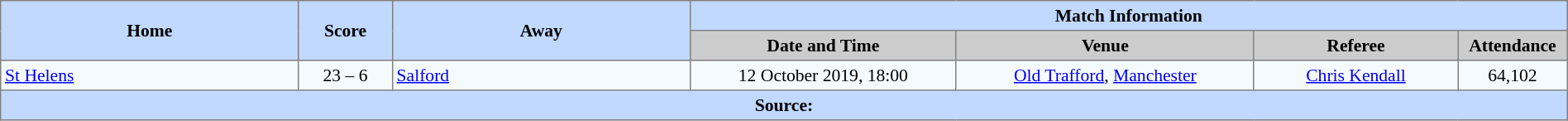<table border=1 style="border-collapse:collapse; font-size:90%; text-align:center;" cellpadding=3 cellspacing=0 width=100%>
<tr bgcolor=#C1D8FF>
<th rowspan=2 width=19%>Home</th>
<th rowspan=2 width=6%>Score</th>
<th rowspan=2 width=19%>Away</th>
<th colspan=6>Match Information</th>
</tr>
<tr bgcolor=#CCCCCC>
<th width=17%>Date and Time</th>
<th width=19%>Venue</th>
<th width=13%>Referee</th>
<th width=7%>Attendance</th>
</tr>
<tr bgcolor=#F5FAFF>
<td align=left> <a href='#'>St Helens</a></td>
<td>23 – 6</td>
<td align=left> <a href='#'>Salford</a></td>
<td>12 October 2019, 18:00</td>
<td><a href='#'>Old Trafford</a>, <a href='#'>Manchester</a></td>
<td><a href='#'>Chris Kendall</a></td>
<td>64,102</td>
</tr>
<tr bgcolor=#C1D8FF>
<th colspan=12>Source:</th>
</tr>
</table>
